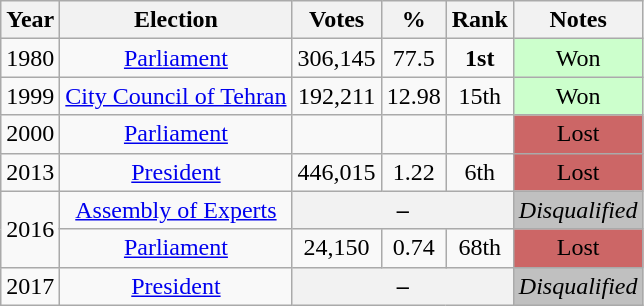<table class="wikitable" style="text-align:center;">
<tr>
<th>Year</th>
<th>Election</th>
<th>Votes</th>
<th>%</th>
<th>Rank</th>
<th>Notes</th>
</tr>
<tr>
<td>1980</td>
<td><a href='#'>Parliament</a></td>
<td>306,145</td>
<td>77.5</td>
<td><strong>1st</strong></td>
<td style="background-color:#CCFFCC">Won</td>
</tr>
<tr>
<td>1999</td>
<td><a href='#'>City Council of Tehran</a></td>
<td>192,211</td>
<td>12.98</td>
<td>15th</td>
<td style="background-color:#CCFFCC">Won</td>
</tr>
<tr>
<td>2000</td>
<td><a href='#'>Parliament</a></td>
<td></td>
<td></td>
<td></td>
<td style="background-color:#C66">Lost</td>
</tr>
<tr>
<td>2013</td>
<td><a href='#'>President</a></td>
<td>446,015</td>
<td>1.22</td>
<td>6th</td>
<td style="background-color:#C66">Lost</td>
</tr>
<tr>
<td rowspan="2">2016</td>
<td><a href='#'>Assembly of Experts</a></td>
<th colspan="3">–</th>
<td style="background-color:#C0C0C0"><em>Disqualified</em></td>
</tr>
<tr>
<td><a href='#'>Parliament</a></td>
<td>24,150</td>
<td>0.74</td>
<td>68th</td>
<td style="background-color:#C66">Lost</td>
</tr>
<tr>
<td>2017</td>
<td><a href='#'>President</a></td>
<th colspan="3">–</th>
<td style="background-color:#C0C0C0"><em>Disqualified</em></td>
</tr>
</table>
